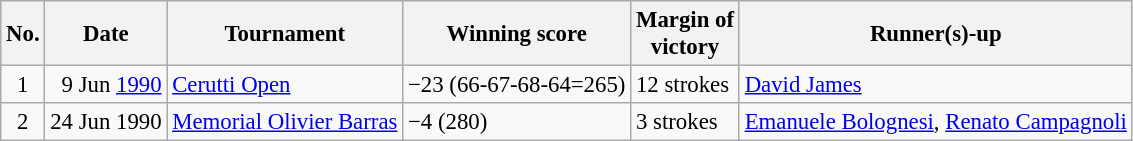<table class="wikitable" style="font-size:95%;">
<tr>
<th>No.</th>
<th>Date</th>
<th>Tournament</th>
<th>Winning score</th>
<th>Margin of<br>victory</th>
<th>Runner(s)-up</th>
</tr>
<tr>
<td align=center>1</td>
<td align=right>9 Jun <a href='#'>1990</a></td>
<td><a href='#'>Cerutti Open</a></td>
<td>−23 (66-67-68-64=265)</td>
<td>12 strokes</td>
<td> <a href='#'>David James</a></td>
</tr>
<tr>
<td align=center>2</td>
<td align=right>24 Jun 1990</td>
<td><a href='#'>Memorial Olivier Barras</a></td>
<td>−4 (280)</td>
<td>3 strokes</td>
<td> <a href='#'>Emanuele Bolognesi</a>,  <a href='#'>Renato Campagnoli</a></td>
</tr>
</table>
